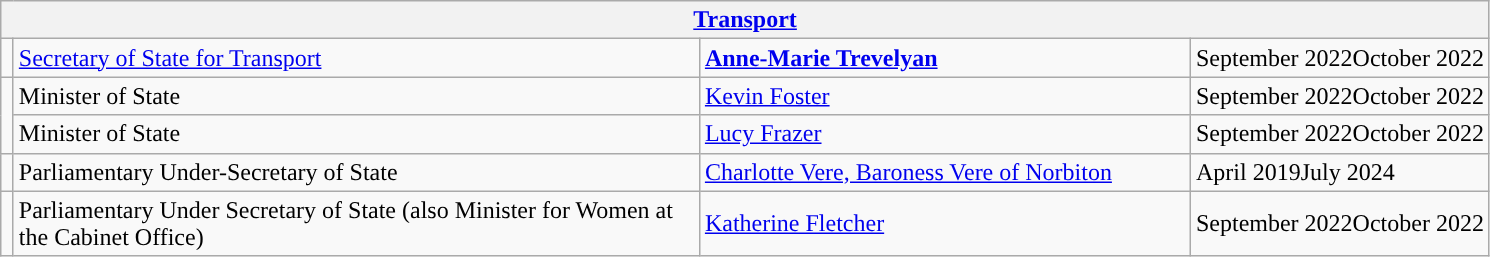<table class="wikitable">
<tr>
<th colspan="5"><a href='#'>Transport</a></th>
</tr>
<tr>
<td style="width: 1px; background: "></td>
<td style="width: 450px;"><a href='#'>Secretary of State for Transport</a></td>
<td style="width: 320px;"><strong><a href='#'>Anne-Marie Trevelyan</a></strong></td>
<td>September 2022October 2022</td>
</tr>
<tr>
<td rowspan=2 style="width: 1px; background: "></td>
<td>Minister of State</td>
<td style="width: 320px;"><a href='#'>Kevin Foster</a></td>
<td>September 2022October 2022</td>
</tr>
<tr>
<td>Minister of State</td>
<td style="width: 320px;"><a href='#'>Lucy Frazer</a></td>
<td>September 2022October 2022</td>
</tr>
<tr>
<td style="width: 1px; background: "></td>
<td>Parliamentary Under-Secretary of State</td>
<td><a href='#'>Charlotte Vere, Baroness Vere of Norbiton</a></td>
<td>April 2019July 2024</td>
</tr>
<tr>
<td rowspan="1" style="width: 1px; background: "></td>
<td>Parliamentary Under Secretary of State (also Minister for Women at the Cabinet Office)</td>
<td><a href='#'>Katherine Fletcher</a></td>
<td>September 2022October 2022</td>
</tr>
</table>
